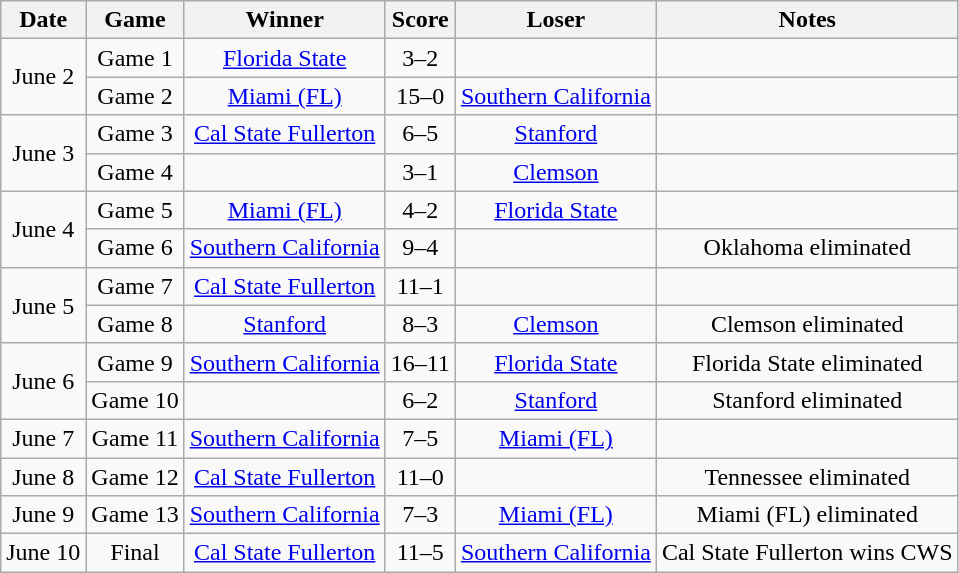<table class="wikitable">
<tr>
<th>Date</th>
<th>Game</th>
<th>Winner</th>
<th>Score</th>
<th>Loser</th>
<th>Notes</th>
</tr>
<tr align=center>
<td rowspan=2>June 2</td>
<td>Game 1</td>
<td><a href='#'>Florida State</a></td>
<td>3–2</td>
<td></td>
<td></td>
</tr>
<tr align=center>
<td>Game 2</td>
<td><a href='#'>Miami (FL)</a></td>
<td>15–0</td>
<td><a href='#'>Southern California</a></td>
<td></td>
</tr>
<tr align=center>
<td rowspan=2>June 3</td>
<td>Game 3</td>
<td><a href='#'>Cal State Fullerton</a></td>
<td>6–5</td>
<td><a href='#'>Stanford</a></td>
<td></td>
</tr>
<tr align=center>
<td>Game 4</td>
<td></td>
<td>3–1</td>
<td><a href='#'>Clemson</a></td>
<td></td>
</tr>
<tr align=center>
<td rowspan=2>June 4</td>
<td>Game 5</td>
<td><a href='#'>Miami (FL)</a></td>
<td>4–2</td>
<td><a href='#'>Florida State</a></td>
<td></td>
</tr>
<tr align=center>
<td>Game 6</td>
<td><a href='#'>Southern California</a></td>
<td>9–4</td>
<td></td>
<td>Oklahoma eliminated</td>
</tr>
<tr align=center>
<td rowspan=2>June 5</td>
<td>Game 7</td>
<td><a href='#'>Cal State Fullerton</a></td>
<td>11–1</td>
<td></td>
<td></td>
</tr>
<tr align=center>
<td>Game 8</td>
<td><a href='#'>Stanford</a></td>
<td>8–3</td>
<td><a href='#'>Clemson</a></td>
<td>Clemson eliminated</td>
</tr>
<tr align=center>
<td rowspan=2>June 6</td>
<td>Game 9</td>
<td><a href='#'>Southern California</a></td>
<td>16–11</td>
<td><a href='#'>Florida State</a></td>
<td>Florida State eliminated</td>
</tr>
<tr align=center>
<td>Game 10</td>
<td></td>
<td>6–2</td>
<td><a href='#'>Stanford</a></td>
<td>Stanford eliminated</td>
</tr>
<tr align=center>
<td>June 7</td>
<td>Game 11</td>
<td><a href='#'>Southern California</a></td>
<td>7–5</td>
<td><a href='#'>Miami (FL)</a></td>
<td></td>
</tr>
<tr align=center>
<td>June 8</td>
<td>Game 12</td>
<td><a href='#'>Cal State Fullerton</a></td>
<td>11–0</td>
<td></td>
<td>Tennessee eliminated</td>
</tr>
<tr align=center>
<td>June 9</td>
<td>Game 13</td>
<td><a href='#'>Southern California</a></td>
<td>7–3</td>
<td><a href='#'>Miami (FL)</a></td>
<td>Miami (FL) eliminated</td>
</tr>
<tr align=center>
<td>June 10</td>
<td>Final</td>
<td><a href='#'>Cal State Fullerton</a></td>
<td>11–5</td>
<td><a href='#'>Southern California</a></td>
<td>Cal State Fullerton wins CWS</td>
</tr>
</table>
